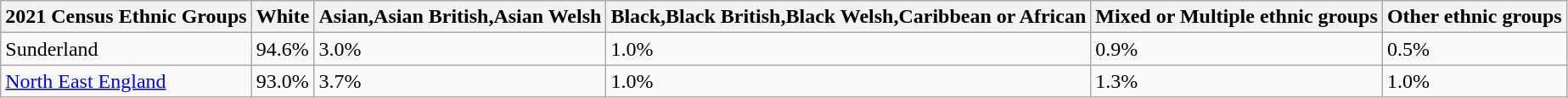<table class="wikitable">
<tr>
<th>2021 Census Ethnic Groups</th>
<th>White</th>
<th>Asian,Asian British,Asian Welsh</th>
<th>Black,Black British,Black Welsh,Caribbean or African</th>
<th>Mixed or Multiple ethnic groups</th>
<th>Other ethnic groups</th>
</tr>
<tr>
<td>Sunderland</td>
<td>94.6%</td>
<td>3.0%</td>
<td>1.0%</td>
<td>0.9%</td>
<td>0.5%</td>
</tr>
<tr>
<td><a href='#'>North East England</a></td>
<td>93.0%</td>
<td>3.7%</td>
<td>1.0%</td>
<td>1.3%</td>
<td>1.0%</td>
</tr>
</table>
